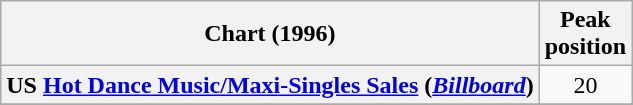<table class="wikitable sortable plainrowheaders" style="text-align:center;">
<tr>
<th>Chart (1996)</th>
<th>Peak<br>position</th>
</tr>
<tr>
<th scope="row">US <a href='#'>Hot Dance Music/Maxi-Singles Sales</a> (<a href='#'><em>Billboard</em></a>)</th>
<td>20</td>
</tr>
<tr>
</tr>
<tr>
</tr>
</table>
